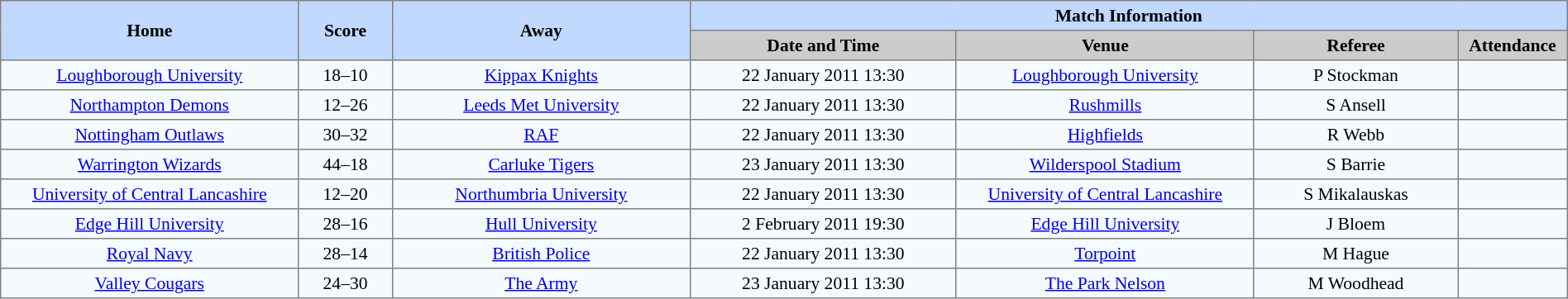<table border=1 style="border-collapse:collapse; font-size:90%; text-align:center;" cellpadding=3 cellspacing=0 width=100%>
<tr bgcolor=#C1D8FF>
<th rowspan=2 width=19%>Home</th>
<th rowspan=2 width=6%>Score</th>
<th rowspan=2 width=19%>Away</th>
<th colspan=6>Match Information</th>
</tr>
<tr bgcolor=#CCCCCC>
<th width=17%>Date and Time</th>
<th width=19%>Venue</th>
<th width=13%>Referee</th>
<th width=7%>Attendance</th>
</tr>
<tr bgcolor=#F5FAFF>
<td><a href='#'>Loughborough University</a></td>
<td>18–10</td>
<td><a href='#'>Kippax Knights</a></td>
<td>22 January 2011 13:30</td>
<td><a href='#'>Loughborough University</a></td>
<td>P Stockman</td>
<td></td>
</tr>
<tr bgcolor=#F5FAFF>
<td><a href='#'>Northampton Demons</a></td>
<td>12–26</td>
<td><a href='#'>Leeds Met University</a></td>
<td>22 January 2011 13:30</td>
<td><a href='#'>Rushmills</a></td>
<td>S Ansell</td>
<td></td>
</tr>
<tr bgcolor=#F5FAFF>
<td><a href='#'>Nottingham Outlaws</a></td>
<td>30–32</td>
<td><a href='#'>RAF</a></td>
<td>22 January 2011 13:30</td>
<td><a href='#'>Highfields</a></td>
<td>R Webb</td>
<td></td>
</tr>
<tr bgcolor=#F5FAFF>
<td><a href='#'>Warrington Wizards</a></td>
<td>44–18</td>
<td><a href='#'>Carluke Tigers</a></td>
<td>23 January 2011 13:30</td>
<td><a href='#'>Wilderspool Stadium</a></td>
<td>S Barrie</td>
<td></td>
</tr>
<tr bgcolor=#F5FAFF>
<td><a href='#'>University of Central Lancashire</a></td>
<td>12–20</td>
<td><a href='#'>Northumbria University</a></td>
<td>22 January 2011 13:30</td>
<td><a href='#'>University of Central Lancashire</a></td>
<td>S Mikalauskas</td>
<td></td>
</tr>
<tr bgcolor=#F5FAFF>
<td><a href='#'>Edge Hill University</a></td>
<td>28–16</td>
<td><a href='#'>Hull University</a></td>
<td>2 February 2011 19:30</td>
<td><a href='#'>Edge Hill University</a></td>
<td>J Bloem</td>
<td></td>
</tr>
<tr bgcolor=#F5FAFF>
<td><a href='#'>Royal Navy</a></td>
<td>28–14</td>
<td><a href='#'>British Police</a></td>
<td>22 January 2011 13:30</td>
<td><a href='#'>Torpoint</a></td>
<td>M Hague</td>
<td></td>
</tr>
<tr bgcolor=#F5FAFF>
<td><a href='#'>Valley Cougars</a></td>
<td>24–30</td>
<td><a href='#'>The Army</a></td>
<td>23 January 2011 13:30</td>
<td><a href='#'>The Park Nelson</a></td>
<td>M Woodhead</td>
<td></td>
</tr>
</table>
